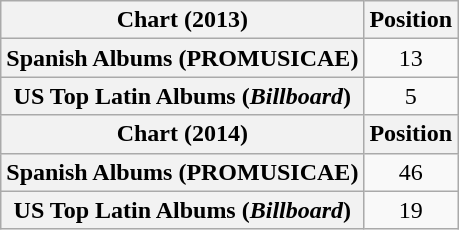<table class="wikitable plainrowheaders" style="text-align:center">
<tr>
<th scope="col">Chart (2013)</th>
<th scope="col">Position</th>
</tr>
<tr>
<th scope="row">Spanish Albums (PROMUSICAE)</th>
<td>13</td>
</tr>
<tr>
<th scope="row">US Top Latin Albums (<em>Billboard</em>)</th>
<td>5</td>
</tr>
<tr>
<th scope="col">Chart (2014)</th>
<th scope="col">Position</th>
</tr>
<tr>
<th scope="row">Spanish Albums (PROMUSICAE)</th>
<td>46</td>
</tr>
<tr>
<th scope="row">US Top Latin Albums (<em>Billboard</em>)</th>
<td>19</td>
</tr>
</table>
